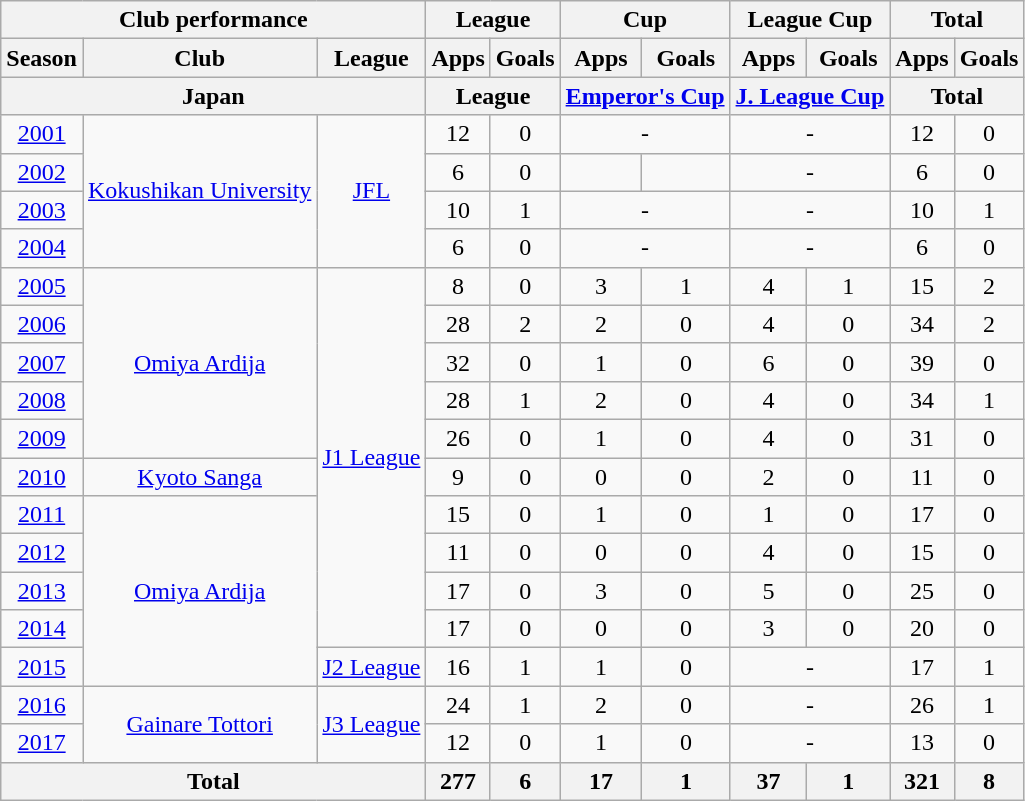<table class="wikitable" style="text-align:center;">
<tr>
<th colspan=3>Club performance</th>
<th colspan=2>League</th>
<th colspan=2>Cup</th>
<th colspan=2>League Cup</th>
<th colspan=2>Total</th>
</tr>
<tr>
<th>Season</th>
<th>Club</th>
<th>League</th>
<th>Apps</th>
<th>Goals</th>
<th>Apps</th>
<th>Goals</th>
<th>Apps</th>
<th>Goals</th>
<th>Apps</th>
<th>Goals</th>
</tr>
<tr>
<th colspan=3>Japan</th>
<th colspan=2>League</th>
<th colspan=2><a href='#'>Emperor's Cup</a></th>
<th colspan=2><a href='#'>J. League Cup</a></th>
<th colspan=2>Total</th>
</tr>
<tr>
<td><a href='#'>2001</a></td>
<td rowspan="4"><a href='#'>Kokushikan University</a></td>
<td rowspan="4"><a href='#'>JFL</a></td>
<td>12</td>
<td>0</td>
<td colspan="2">-</td>
<td colspan="2">-</td>
<td>12</td>
<td>0</td>
</tr>
<tr>
<td><a href='#'>2002</a></td>
<td>6</td>
<td>0</td>
<td></td>
<td></td>
<td colspan="2">-</td>
<td>6</td>
<td>0</td>
</tr>
<tr>
<td><a href='#'>2003</a></td>
<td>10</td>
<td>1</td>
<td colspan="2">-</td>
<td colspan="2">-</td>
<td>10</td>
<td>1</td>
</tr>
<tr>
<td><a href='#'>2004</a></td>
<td>6</td>
<td>0</td>
<td colspan="2">-</td>
<td colspan="2">-</td>
<td>6</td>
<td>0</td>
</tr>
<tr>
<td><a href='#'>2005</a></td>
<td rowspan="5"><a href='#'>Omiya Ardija</a></td>
<td rowspan="10"><a href='#'>J1 League</a></td>
<td>8</td>
<td>0</td>
<td>3</td>
<td>1</td>
<td>4</td>
<td>1</td>
<td>15</td>
<td>2</td>
</tr>
<tr>
<td><a href='#'>2006</a></td>
<td>28</td>
<td>2</td>
<td>2</td>
<td>0</td>
<td>4</td>
<td>0</td>
<td>34</td>
<td>2</td>
</tr>
<tr>
<td><a href='#'>2007</a></td>
<td>32</td>
<td>0</td>
<td>1</td>
<td>0</td>
<td>6</td>
<td>0</td>
<td>39</td>
<td>0</td>
</tr>
<tr>
<td><a href='#'>2008</a></td>
<td>28</td>
<td>1</td>
<td>2</td>
<td>0</td>
<td>4</td>
<td>0</td>
<td>34</td>
<td>1</td>
</tr>
<tr>
<td><a href='#'>2009</a></td>
<td>26</td>
<td>0</td>
<td>1</td>
<td>0</td>
<td>4</td>
<td>0</td>
<td>31</td>
<td>0</td>
</tr>
<tr>
<td><a href='#'>2010</a></td>
<td><a href='#'>Kyoto Sanga</a></td>
<td>9</td>
<td>0</td>
<td>0</td>
<td>0</td>
<td>2</td>
<td>0</td>
<td>11</td>
<td>0</td>
</tr>
<tr>
<td><a href='#'>2011</a></td>
<td rowspan="5"><a href='#'>Omiya Ardija</a></td>
<td>15</td>
<td>0</td>
<td>1</td>
<td>0</td>
<td>1</td>
<td>0</td>
<td>17</td>
<td>0</td>
</tr>
<tr>
<td><a href='#'>2012</a></td>
<td>11</td>
<td>0</td>
<td>0</td>
<td>0</td>
<td>4</td>
<td>0</td>
<td>15</td>
<td>0</td>
</tr>
<tr>
<td><a href='#'>2013</a></td>
<td>17</td>
<td>0</td>
<td>3</td>
<td>0</td>
<td>5</td>
<td>0</td>
<td>25</td>
<td>0</td>
</tr>
<tr>
<td><a href='#'>2014</a></td>
<td>17</td>
<td>0</td>
<td>0</td>
<td>0</td>
<td>3</td>
<td>0</td>
<td>20</td>
<td>0</td>
</tr>
<tr>
<td><a href='#'>2015</a></td>
<td><a href='#'>J2 League</a></td>
<td>16</td>
<td>1</td>
<td>1</td>
<td>0</td>
<td colspan="2">-</td>
<td>17</td>
<td>1</td>
</tr>
<tr>
<td><a href='#'>2016</a></td>
<td rowspan="2"><a href='#'>Gainare Tottori</a></td>
<td rowspan="2"><a href='#'>J3 League</a></td>
<td>24</td>
<td>1</td>
<td>2</td>
<td>0</td>
<td colspan="2">-</td>
<td>26</td>
<td>1</td>
</tr>
<tr>
<td><a href='#'>2017</a></td>
<td>12</td>
<td>0</td>
<td>1</td>
<td>0</td>
<td colspan="2">-</td>
<td>13</td>
<td>0</td>
</tr>
<tr>
<th colspan=3>Total</th>
<th>277</th>
<th>6</th>
<th>17</th>
<th>1</th>
<th>37</th>
<th>1</th>
<th>321</th>
<th>8</th>
</tr>
</table>
